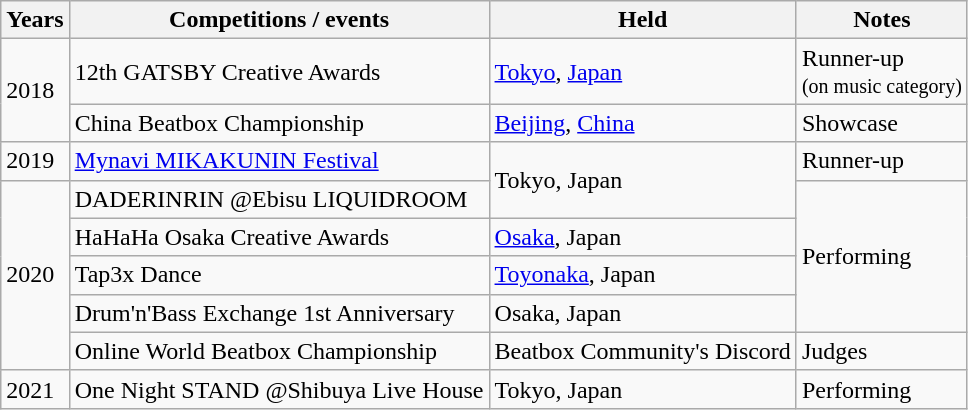<table class="wikitable">
<tr>
<th>Years</th>
<th>Competitions / events</th>
<th>Held</th>
<th>Notes</th>
</tr>
<tr>
<td rowspan="2">2018</td>
<td>12th GATSBY Creative Awards</td>
<td><a href='#'>Tokyo</a>, <a href='#'>Japan</a></td>
<td>Runner-up<br><small>(on music category)</small></td>
</tr>
<tr>
<td>China Beatbox Championship</td>
<td><a href='#'>Beijing</a>, <a href='#'>China</a></td>
<td>Showcase</td>
</tr>
<tr>
<td>2019</td>
<td><a href='#'>Mynavi MIKAKUNIN Festival</a></td>
<td rowspan="2">Tokyo, Japan</td>
<td>Runner-up</td>
</tr>
<tr>
<td rowspan="5">2020</td>
<td>DADERINRIN @Ebisu LIQUIDROOM</td>
<td rowspan="4">Performing</td>
</tr>
<tr>
<td>HaHaHa Osaka Creative Awards</td>
<td><a href='#'>Osaka</a>, Japan</td>
</tr>
<tr>
<td>Tap3x Dance</td>
<td><a href='#'>Toyonaka</a>, Japan</td>
</tr>
<tr>
<td>Drum'n'Bass Exchange 1st Anniversary</td>
<td>Osaka, Japan</td>
</tr>
<tr>
<td>Online World Beatbox Championship</td>
<td>Beatbox Community's Discord</td>
<td>Judges</td>
</tr>
<tr>
<td>2021</td>
<td>One Night STAND @Shibuya Live House</td>
<td>Tokyo, Japan</td>
<td>Performing</td>
</tr>
</table>
